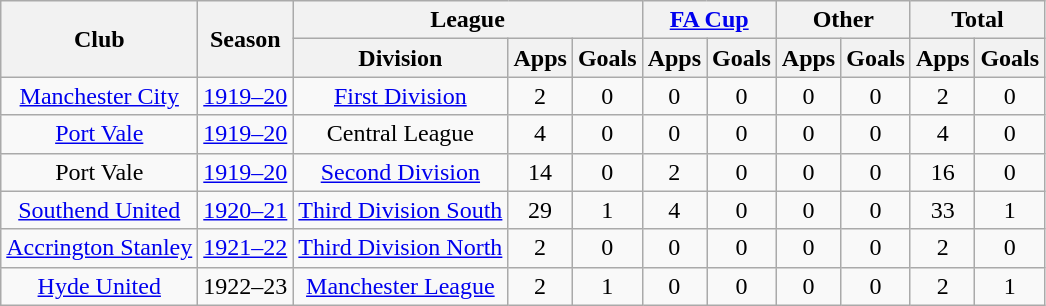<table class="wikitable" style="text-align:center">
<tr>
<th rowspan="2">Club</th>
<th rowspan="2">Season</th>
<th colspan="3">League</th>
<th colspan="2"><a href='#'>FA Cup</a></th>
<th colspan="2">Other</th>
<th colspan="2">Total</th>
</tr>
<tr>
<th>Division</th>
<th>Apps</th>
<th>Goals</th>
<th>Apps</th>
<th>Goals</th>
<th>Apps</th>
<th>Goals</th>
<th>Apps</th>
<th>Goals</th>
</tr>
<tr>
<td><a href='#'>Manchester City</a></td>
<td><a href='#'>1919–20</a></td>
<td><a href='#'>First Division</a></td>
<td>2</td>
<td>0</td>
<td>0</td>
<td>0</td>
<td>0</td>
<td>0</td>
<td>2</td>
<td>0</td>
</tr>
<tr>
<td><a href='#'>Port Vale</a></td>
<td><a href='#'>1919–20</a></td>
<td>Central League</td>
<td>4</td>
<td>0</td>
<td>0</td>
<td>0</td>
<td>0</td>
<td>0</td>
<td>4</td>
<td>0</td>
</tr>
<tr>
<td>Port Vale</td>
<td><a href='#'>1919–20</a></td>
<td><a href='#'>Second Division</a></td>
<td>14</td>
<td>0</td>
<td>2</td>
<td>0</td>
<td>0</td>
<td>0</td>
<td>16</td>
<td>0</td>
</tr>
<tr>
<td><a href='#'>Southend United</a></td>
<td><a href='#'>1920–21</a></td>
<td><a href='#'>Third Division South</a></td>
<td>29</td>
<td>1</td>
<td>4</td>
<td>0</td>
<td>0</td>
<td>0</td>
<td>33</td>
<td>1</td>
</tr>
<tr>
<td><a href='#'>Accrington Stanley</a></td>
<td><a href='#'>1921–22</a></td>
<td><a href='#'>Third Division North</a></td>
<td>2</td>
<td>0</td>
<td>0</td>
<td>0</td>
<td>0</td>
<td>0</td>
<td>2</td>
<td>0</td>
</tr>
<tr>
<td><a href='#'>Hyde United</a></td>
<td>1922–23</td>
<td><a href='#'>Manchester League</a></td>
<td>2</td>
<td>1</td>
<td>0</td>
<td>0</td>
<td>0</td>
<td>0</td>
<td>2</td>
<td>1</td>
</tr>
</table>
